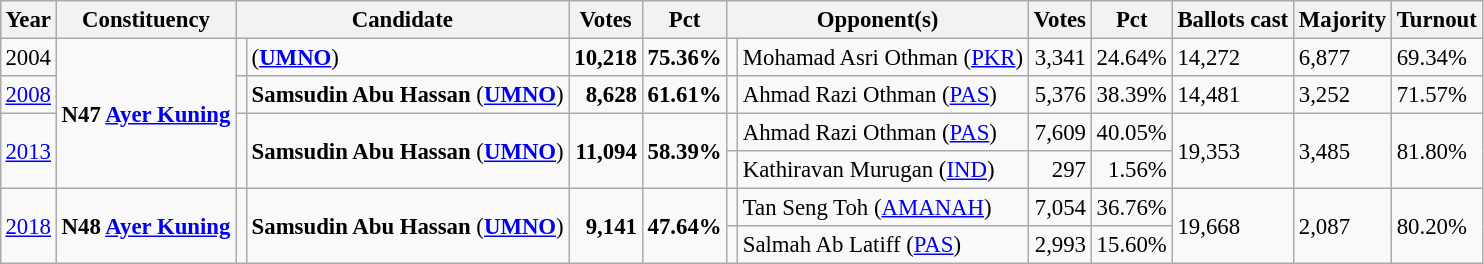<table class="wikitable" style="margin:0.5em ; font-size:95%">
<tr>
<th>Year</th>
<th>Constituency</th>
<th colspan=2>Candidate</th>
<th>Votes</th>
<th>Pct</th>
<th colspan=2>Opponent(s)</th>
<th>Votes</th>
<th>Pct</th>
<th>Ballots cast</th>
<th>Majority</th>
<th>Turnout</th>
</tr>
<tr>
<td>2004</td>
<td rowspan=4><strong>N47 <a href='#'>Ayer Kuning</a></strong></td>
<td></td>
<td> (<a href='#'><strong>UMNO</strong></a>)</td>
<td align="right"><strong>10,218</strong></td>
<td><strong>75.36%</strong></td>
<td></td>
<td>Mohamad Asri Othman (<a href='#'>PKR</a>)</td>
<td align="right">3,341</td>
<td>24.64%</td>
<td>14,272</td>
<td>6,877</td>
<td>69.34%</td>
</tr>
<tr>
<td><a href='#'>2008</a></td>
<td></td>
<td><strong>Samsudin Abu Hassan</strong> (<a href='#'><strong>UMNO</strong></a>)</td>
<td align="right"><strong>8,628</strong></td>
<td><strong>61.61%</strong></td>
<td></td>
<td>Ahmad Razi Othman (<a href='#'>PAS</a>)</td>
<td align="right">5,376</td>
<td>38.39%</td>
<td>14,481</td>
<td>3,252</td>
<td>71.57%</td>
</tr>
<tr>
<td rowspan=2><a href='#'>2013</a></td>
<td rowspan=2 ></td>
<td rowspan=2><strong>Samsudin Abu Hassan</strong> (<a href='#'><strong>UMNO</strong></a>)</td>
<td rowspan=2 align="right"><strong>11,094</strong></td>
<td rowspan=2><strong>58.39%</strong></td>
<td></td>
<td>Ahmad Razi Othman (<a href='#'>PAS</a>)</td>
<td align="right">7,609</td>
<td>40.05%</td>
<td rowspan=2>19,353</td>
<td rowspan=2>3,485</td>
<td rowspan=2>81.80%</td>
</tr>
<tr>
<td></td>
<td>Kathiravan Murugan (<a href='#'>IND</a>)</td>
<td align="right">297</td>
<td align="right">1.56%</td>
</tr>
<tr>
<td rowspan=2><a href='#'>2018</a></td>
<td rowspan=2><strong>N48 <a href='#'>Ayer Kuning</a></strong></td>
<td rowspan=2 ></td>
<td rowspan=2><strong>Samsudin Abu Hassan</strong> (<a href='#'><strong>UMNO</strong></a>)</td>
<td rowspan=2 align="right"><strong>9,141</strong></td>
<td rowspan=2><strong>47.64%</strong></td>
<td></td>
<td>Tan Seng Toh (<a href='#'>AMANAH</a>)</td>
<td align="right">7,054</td>
<td>36.76%</td>
<td rowspan=2>19,668</td>
<td rowspan=2>2,087</td>
<td rowspan=2>80.20%</td>
</tr>
<tr>
<td></td>
<td>Salmah Ab Latiff (<a href='#'>PAS</a>)</td>
<td align="right">2,993</td>
<td>15.60%</td>
</tr>
</table>
